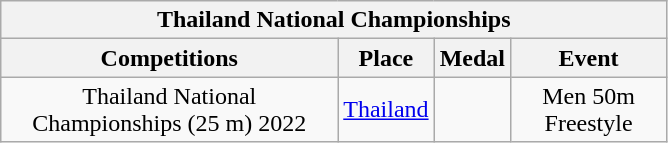<table class="wikitable center col2izq" style="text-align:center;width:445px;">
<tr>
<th colspan="4">Thailand National Championships</th>
</tr>
<tr>
<th>Competitions</th>
<th>Place</th>
<th>Medal</th>
<th>Event</th>
</tr>
<tr>
<td>Thailand National Championships (25 m) 2022</td>
<td> <a href='#'>Thailand</a></td>
<td></td>
<td>Men 50m Freestyle</td>
</tr>
</table>
